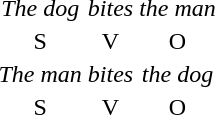<table style="text-align: center;">
<tr>
<td><em>The dog</em></td>
<td><em>bites</em></td>
<td><em>the man</em></td>
</tr>
<tr>
<td>S</td>
<td>V</td>
<td>O</td>
</tr>
<tr>
<td><em>The man</em></td>
<td><em>bites</em></td>
<td><em>the dog</em></td>
</tr>
<tr>
<td>S</td>
<td>V</td>
<td>O</td>
</tr>
</table>
